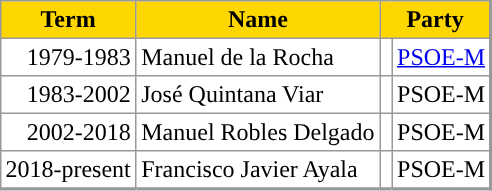<table align="center" rules="all" cellspacing="0" cellpadding="3" style="border: 1px solid #999; border-right: 2px solid #999; border-bottom:2px solid #999">
<tr>
<th bgcolor="gold">Term</th>
<th align="center" bgcolor="gold">Name</th>
<th colspan="2" bgcolor="gold">Party</th>
</tr>
<tr>
<td align="right">1979-1983</td>
<td>Manuel de la Rocha</td>
<td width="1"></td>
<td><a href='#'>PSOE-M</a></td>
</tr>
<tr>
<td align="right">1983-2002</td>
<td>José Quintana Viar</td>
<td width="1"></td>
<td>PSOE-M</td>
</tr>
<tr>
<td align="right">2002-2018</td>
<td>Manuel Robles Delgado</td>
<td width="1"></td>
<td>PSOE-M</td>
</tr>
<tr>
<td align="right">2018-present</td>
<td>Francisco Javier Ayala</td>
<td width="1"></td>
<td>PSOE-M</td>
</tr>
<tr>
</tr>
</table>
